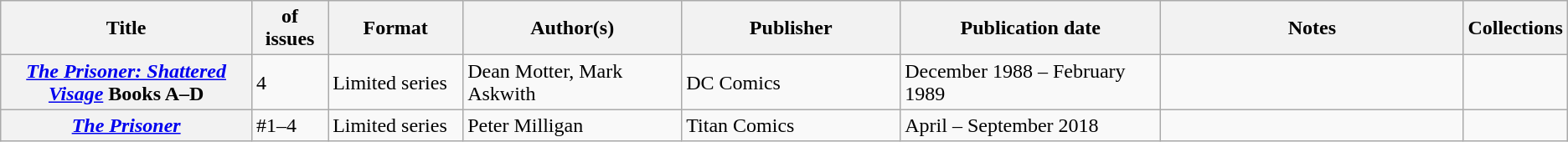<table class="wikitable">
<tr>
<th>Title</th>
<th style="width:40pt"> of issues</th>
<th style="width:75pt">Format</th>
<th style="width:125pt">Author(s)</th>
<th style="width:125pt">Publisher</th>
<th style="width:150pt">Publication date</th>
<th style="width:175pt">Notes</th>
<th>Collections</th>
</tr>
<tr>
<th><em><a href='#'>The Prisoner: Shattered Visage</a></em> Books A–D</th>
<td>4</td>
<td>Limited series</td>
<td>Dean Motter, Mark Askwith</td>
<td>DC Comics</td>
<td>December 1988 – February 1989</td>
<td></td>
<td></td>
</tr>
<tr>
<th><em><a href='#'>The Prisoner</a></em></th>
<td>#1–4</td>
<td>Limited series</td>
<td>Peter Milligan</td>
<td>Titan Comics</td>
<td>April – September 2018</td>
<td></td>
<td></td>
</tr>
</table>
